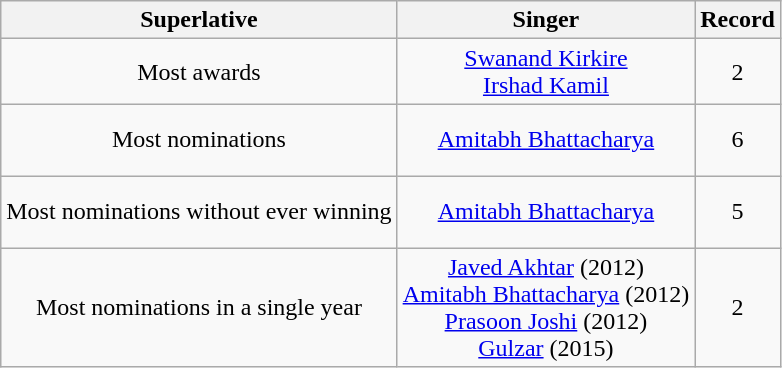<table class="wikitable" style="text-align: center">
<tr>
<th>Superlative</th>
<th>Singer</th>
<th>Record</th>
</tr>
<tr>
<td>Most awards</td>
<td><a href='#'>Swanand Kirkire</a><br><a href='#'>Irshad Kamil</a></td>
<td>2</td>
</tr>
<tr style="height:3em;">
<td>Most nominations</td>
<td><a href='#'>Amitabh Bhattacharya</a></td>
<td>6</td>
</tr>
<tr style="height:3em;">
<td>Most nominations without ever winning</td>
<td><a href='#'>Amitabh Bhattacharya</a></td>
<td>5</td>
</tr>
<tr style="height:3em;">
<td>Most nominations in a single year</td>
<td><a href='#'>Javed Akhtar</a> (2012)<br><a href='#'>Amitabh Bhattacharya</a> (2012)<br><a href='#'>Prasoon Joshi</a> (2012)<br><a href='#'>Gulzar</a> (2015)</td>
<td>2</td>
</tr>
</table>
